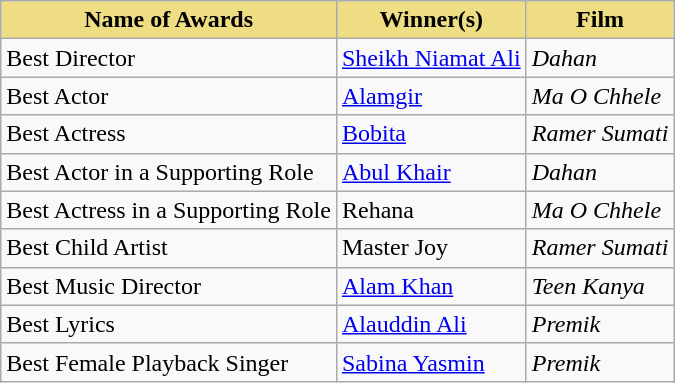<table class="wikitable">
<tr>
<th style="background:#EEDD82;">Name of Awards</th>
<th style="background:#EEDD82;">Winner(s)</th>
<th style="background:#EEDD82;">Film</th>
</tr>
<tr>
<td>Best Director</td>
<td><a href='#'>Sheikh Niamat Ali</a></td>
<td><em>Dahan</em></td>
</tr>
<tr>
<td>Best Actor</td>
<td><a href='#'>Alamgir</a></td>
<td><em>Ma O Chhele</em></td>
</tr>
<tr>
<td>Best Actress</td>
<td><a href='#'>Bobita</a></td>
<td><em>Ramer Sumati</em></td>
</tr>
<tr>
<td>Best Actor in a Supporting Role</td>
<td><a href='#'>Abul Khair</a></td>
<td><em>Dahan</em></td>
</tr>
<tr>
<td>Best Actress in a Supporting Role</td>
<td>Rehana</td>
<td><em>Ma O Chhele</em></td>
</tr>
<tr>
<td>Best Child Artist</td>
<td>Master Joy</td>
<td><em>Ramer Sumati</em></td>
</tr>
<tr>
<td>Best Music Director</td>
<td><a href='#'>Alam Khan</a></td>
<td><em>Teen Kanya</em></td>
</tr>
<tr>
<td>Best Lyrics</td>
<td><a href='#'>Alauddin Ali</a></td>
<td><em>Premik</em></td>
</tr>
<tr>
<td>Best Female Playback Singer</td>
<td><a href='#'>Sabina Yasmin</a></td>
<td><em>Premik</em></td>
</tr>
</table>
